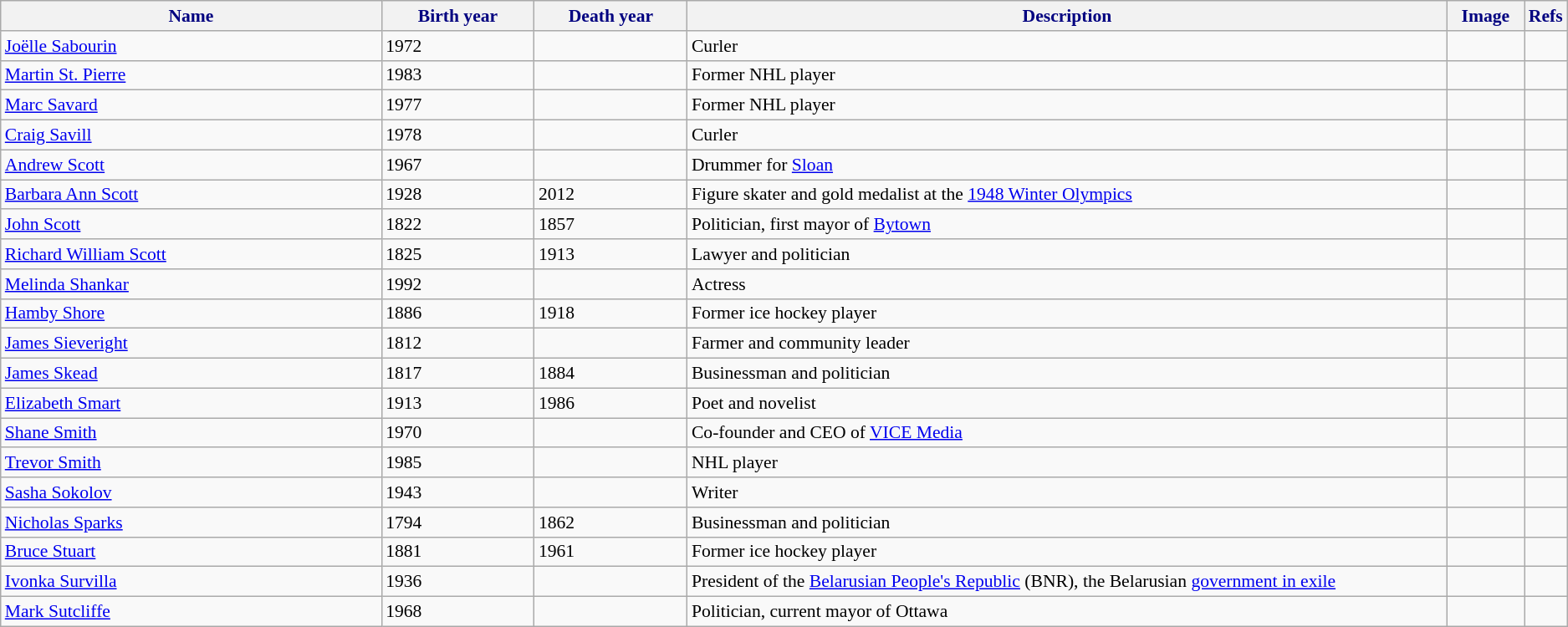<table class="wikitable" style="font-size:90%;">
<tr>
<th style="background-color:#f2f2f2; color: #000080" width="25%">Name</th>
<th style="background-color:#f2f2f2; color: #000080" width="10%">Birth year</th>
<th style="background-color:#f2f2f2; color: #000080" width="10%">Death year</th>
<th style="background-color:#f2f2f2; color: #000080" width="50%">Description</th>
<th style="background-color:#f2f2f2; color: #000080" width="5%">Image</th>
<th style="background-color:#f2f2f2; color: #000080" width="5%">Refs</th>
</tr>
<tr>
<td><a href='#'>Joëlle Sabourin</a></td>
<td>1972</td>
<td></td>
<td>Curler</td>
<td></td>
<td></td>
</tr>
<tr>
<td><a href='#'>Martin St. Pierre</a></td>
<td>1983</td>
<td></td>
<td>Former NHL player</td>
<td></td>
<td></td>
</tr>
<tr>
<td><a href='#'>Marc Savard</a></td>
<td>1977</td>
<td></td>
<td>Former NHL player</td>
<td></td>
<td></td>
</tr>
<tr>
<td><a href='#'>Craig Savill</a></td>
<td>1978</td>
<td></td>
<td>Curler</td>
<td></td>
<td></td>
</tr>
<tr>
<td><a href='#'>Andrew Scott</a></td>
<td>1967</td>
<td></td>
<td>Drummer for <a href='#'>Sloan</a></td>
<td></td>
<td></td>
</tr>
<tr>
<td><a href='#'>Barbara Ann Scott</a></td>
<td>1928</td>
<td>2012</td>
<td>Figure skater and gold medalist at the <a href='#'>1948 Winter Olympics</a></td>
<td></td>
<td></td>
</tr>
<tr>
<td><a href='#'>John Scott</a></td>
<td>1822</td>
<td>1857</td>
<td>Politician, first mayor of <a href='#'>Bytown</a></td>
<td></td>
<td></td>
</tr>
<tr>
<td><a href='#'>Richard William Scott</a></td>
<td>1825</td>
<td>1913</td>
<td>Lawyer and politician</td>
<td></td>
<td></td>
</tr>
<tr>
<td><a href='#'>Melinda Shankar</a></td>
<td>1992</td>
<td></td>
<td>Actress</td>
<td></td>
<td></td>
</tr>
<tr>
<td><a href='#'>Hamby Shore</a></td>
<td>1886</td>
<td>1918</td>
<td>Former ice hockey player</td>
<td></td>
<td></td>
</tr>
<tr>
<td><a href='#'>James Sieveright</a></td>
<td>1812</td>
<td></td>
<td>Farmer and community leader</td>
<td></td>
<td></td>
</tr>
<tr>
<td><a href='#'>James Skead</a></td>
<td>1817</td>
<td>1884</td>
<td>Businessman and politician</td>
<td></td>
<td></td>
</tr>
<tr>
<td><a href='#'>Elizabeth Smart</a></td>
<td>1913</td>
<td>1986</td>
<td>Poet and novelist</td>
<td></td>
<td></td>
</tr>
<tr>
<td><a href='#'>Shane Smith</a></td>
<td>1970</td>
<td></td>
<td>Co-founder and CEO of <a href='#'>VICE Media</a></td>
<td></td>
<td></td>
</tr>
<tr>
<td><a href='#'>Trevor Smith</a></td>
<td>1985</td>
<td></td>
<td>NHL player</td>
<td></td>
<td></td>
</tr>
<tr>
<td><a href='#'>Sasha Sokolov</a></td>
<td>1943</td>
<td></td>
<td>Writer</td>
<td></td>
<td></td>
</tr>
<tr>
<td><a href='#'>Nicholas Sparks</a></td>
<td>1794</td>
<td>1862</td>
<td>Businessman and politician</td>
<td></td>
<td></td>
</tr>
<tr>
<td><a href='#'>Bruce Stuart</a></td>
<td>1881</td>
<td>1961</td>
<td>Former ice hockey player</td>
<td></td>
<td></td>
</tr>
<tr>
<td><a href='#'>Ivonka Survilla</a></td>
<td>1936</td>
<td></td>
<td>President of the <a href='#'>Belarusian People's Republic</a> (BNR), the Belarusian <a href='#'>government in exile</a></td>
<td></td>
<td></td>
</tr>
<tr>
<td><a href='#'>Mark Sutcliffe</a></td>
<td>1968</td>
<td></td>
<td>Politician, current mayor of Ottawa</td>
<td></td>
<td></td>
</tr>
</table>
